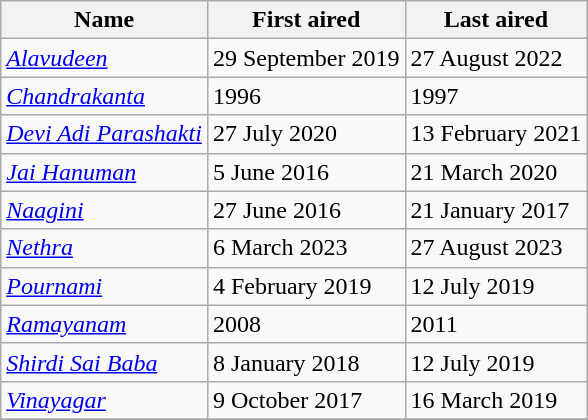<table class="wikitable sortable">
<tr>
<th>Name</th>
<th>First aired</th>
<th>Last aired</th>
</tr>
<tr>
<td><a href='#'><em>Alavudeen</em></a></td>
<td>29 September 2019</td>
<td>27 August 2022</td>
</tr>
<tr>
<td><em><a href='#'>Chandrakanta</a></em></td>
<td>1996</td>
<td>1997</td>
</tr>
<tr>
<td><em><a href='#'>Devi Adi Parashakti</a></em></td>
<td>27 July 2020</td>
<td>13 February 2021</td>
</tr>
<tr>
<td><a href='#'><em>Jai Hanuman</em></a></td>
<td>5 June 2016</td>
<td>21 March 2020</td>
</tr>
<tr>
<td><em><a href='#'>Naagini</a></em></td>
<td>27 June 2016</td>
<td>21 January 2017</td>
</tr>
<tr>
<td><em><a href='#'>Nethra</a></em></td>
<td>6 March 2023</td>
<td>27 August 2023</td>
</tr>
<tr>
<td><a href='#'><em>Pournami</em></a></td>
<td>4 February 2019</td>
<td>12 July 2019</td>
</tr>
<tr>
<td><a href='#'><em>Ramayanam</em></a></td>
<td>2008</td>
<td>2011</td>
</tr>
<tr>
<td><a href='#'><em>Shirdi Sai Baba</em></a></td>
<td>8 January 2018</td>
<td>12 July 2019</td>
</tr>
<tr>
<td><a href='#'><em>Vinayagar</em></a></td>
<td>9 October 2017</td>
<td>16 March 2019</td>
</tr>
<tr>
</tr>
</table>
